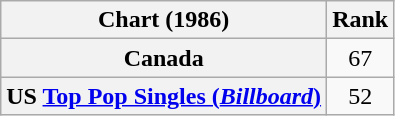<table class="wikitable sortable plainrowheaders">
<tr>
<th scope="col">Chart (1986)</th>
<th scope="col">Rank</th>
</tr>
<tr>
<th scope="row">Canada</th>
<td style="text-align:center;">67</td>
</tr>
<tr>
<th scope="row">US <a href='#'>Top Pop Singles (<em>Billboard</em>)</a></th>
<td style="text-align:center;">52</td>
</tr>
</table>
